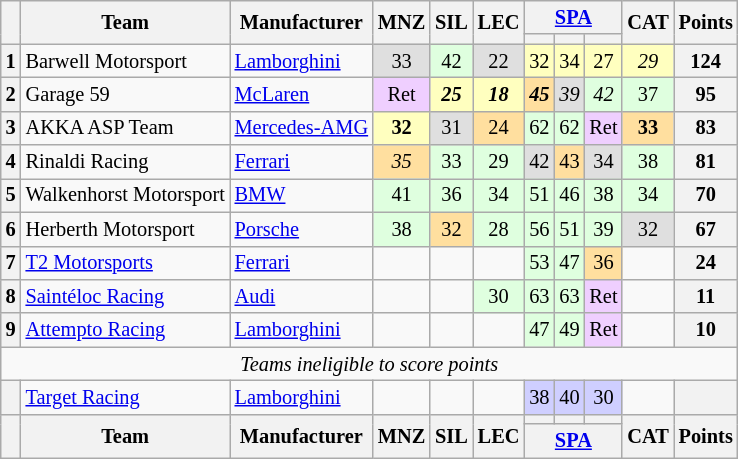<table class="wikitable" style="font-size: 85%; text-align:center;">
<tr>
<th rowspan=2></th>
<th rowspan=2>Team</th>
<th rowspan=2>Manufacturer</th>
<th rowspan=2>MNZ<br></th>
<th rowspan=2>SIL<br></th>
<th rowspan=2>LEC<br></th>
<th colspan=3><a href='#'>SPA</a><br></th>
<th rowspan=2>CAT<br></th>
<th rowspan=2>Points</th>
</tr>
<tr>
<th></th>
<th></th>
<th></th>
</tr>
<tr>
<th>1</th>
<td align=left> Barwell Motorsport</td>
<td align=left><a href='#'>Lamborghini</a></td>
<td style="background:#DFDFDF;">33</td>
<td style="background:#DFFFDF;">42</td>
<td style="background:#DFDFDF;">22</td>
<td style="background:#FFFFBF;">32</td>
<td style="background:#FFFFBF;">34</td>
<td style="background:#FFFFBF;">27</td>
<td style="background:#FFFFBF;"><em>29</em></td>
<th>124</th>
</tr>
<tr>
<th>2</th>
<td align=left> Garage 59</td>
<td align=left><a href='#'>McLaren</a></td>
<td style="background:#EFCFFF;">Ret</td>
<td style="background:#FFFFBF;"><strong><em>25</em></strong></td>
<td style="background:#FFFFBF;"><strong><em>18</em></strong></td>
<td style="background:#FFDF9F;"><strong><em>45</em></strong></td>
<td style="background:#DFDFDF;"><em>39</em></td>
<td style="background:#DFFFDF;"><em>42</em></td>
<td style="background:#DFFFDF;">37</td>
<th>95</th>
</tr>
<tr>
<th>3</th>
<td align=left> AKKA ASP Team</td>
<td align=left><a href='#'>Mercedes-AMG</a></td>
<td style="background:#FFFFBF;"><strong>32</strong></td>
<td style="background:#DFDFDF;">31</td>
<td style="background:#FFDF9F;">24</td>
<td style="background:#DFFFDF;">62</td>
<td style="background:#DFFFDF;">62</td>
<td style="background:#EFCFFF;">Ret</td>
<td style="background:#FFDF9F;"><strong>33</strong></td>
<th>83</th>
</tr>
<tr>
<th>4</th>
<td align=left> Rinaldi Racing</td>
<td align=left><a href='#'>Ferrari</a></td>
<td style="background:#FFDF9F;"><em>35</em></td>
<td style="background:#DFFFDF;">33</td>
<td style="background:#DFFFDF;">29</td>
<td style="background:#DFDFDF;">42</td>
<td style="background:#FFDF9F;">43</td>
<td style="background:#DFDFDF;">34</td>
<td style="background:#DFFFDF;">38</td>
<th>81</th>
</tr>
<tr>
<th>5</th>
<td align=left> Walkenhorst Motorsport</td>
<td align=left><a href='#'>BMW</a></td>
<td style="background:#DFFFDF;">41</td>
<td style="background:#DFFFDF;">36</td>
<td style="background:#DFFFDF;">34</td>
<td style="background:#DFFFDF;">51</td>
<td style="background:#DFFFDF;">46</td>
<td style="background:#DFFFDF;">38</td>
<td style="background:#DFFFDF;">34</td>
<th>70</th>
</tr>
<tr>
<th>6</th>
<td align=left> Herberth Motorsport</td>
<td align=left><a href='#'>Porsche</a></td>
<td style="background:#DFFFDF;">38</td>
<td style="background:#FFDF9F;">32</td>
<td style="background:#DFFFDF;">28</td>
<td style="background:#DFFFDF;">56</td>
<td style="background:#DFFFDF;">51</td>
<td style="background:#DFFFDF;">39</td>
<td style="background:#DFDFDF;">32</td>
<th>67</th>
</tr>
<tr>
<th>7</th>
<td align=left> <a href='#'>T2 Motorsports</a></td>
<td align=left><a href='#'>Ferrari</a></td>
<td></td>
<td></td>
<td></td>
<td style="background:#DFFFDF;">53</td>
<td style="background:#DFFFDF;">47</td>
<td style="background:#FFDF9F;">36</td>
<td></td>
<th>24</th>
</tr>
<tr>
<th>8</th>
<td align=left> <a href='#'>Saintéloc Racing</a></td>
<td align=left><a href='#'>Audi</a></td>
<td></td>
<td></td>
<td style="background:#DFFFDF;">30</td>
<td style="background:#DFFFDF;">63</td>
<td style="background:#DFFFDF;">63</td>
<td style="background:#EFCFFF;">Ret</td>
<td></td>
<th>11</th>
</tr>
<tr>
<th>9</th>
<td align=left> <a href='#'>Attempto Racing</a></td>
<td align=left><a href='#'>Lamborghini</a></td>
<td></td>
<td></td>
<td></td>
<td style="background:#DFFFDF;">47</td>
<td style="background:#DFFFDF;">49</td>
<td style="background:#EFCFFF;">Ret</td>
<td></td>
<th>10</th>
</tr>
<tr>
<td colspan=11><em>Teams ineligible to score points</em></td>
</tr>
<tr>
<th></th>
<td align=left> <a href='#'>Target Racing</a></td>
<td align=left><a href='#'>Lamborghini</a></td>
<td></td>
<td></td>
<td></td>
<td style="background:#CFCFFF;">38</td>
<td style="background:#CFCFFF;">40</td>
<td style="background:#CFCFFF;">30</td>
<td></td>
<th></th>
</tr>
<tr valign="top">
<th valign=middle rowspan=2></th>
<th valign=middle rowspan=2>Team</th>
<th valign=middle rowspan=2>Manufacturer</th>
<th valign=middle rowspan=2>MNZ<br></th>
<th valign=middle rowspan=2>SIL<br></th>
<th valign=middle rowspan=2>LEC<br></th>
<th></th>
<th></th>
<th></th>
<th valign=middle rowspan=2>CAT<br></th>
<th valign=middle rowspan=2>Points</th>
</tr>
<tr>
<th colspan=3><a href='#'>SPA</a><br></th>
</tr>
</table>
